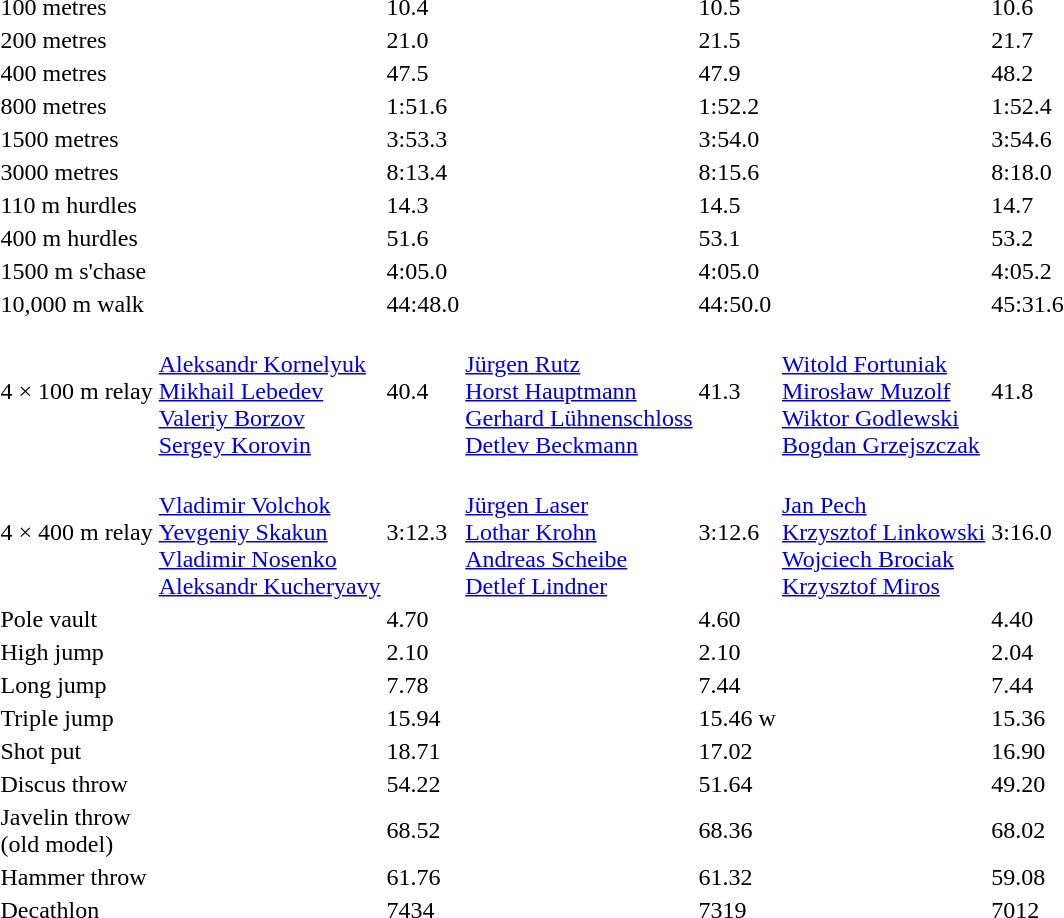<table>
<tr>
<td>100 metres</td>
<td></td>
<td>10.4</td>
<td></td>
<td>10.5</td>
<td></td>
<td>10.6</td>
</tr>
<tr>
<td>200 metres</td>
<td></td>
<td>21.0</td>
<td></td>
<td>21.5</td>
<td></td>
<td>21.7</td>
</tr>
<tr>
<td>400 metres</td>
<td></td>
<td>47.5</td>
<td></td>
<td>47.9</td>
<td></td>
<td>48.2</td>
</tr>
<tr>
<td>800 metres</td>
<td></td>
<td>1:51.6</td>
<td></td>
<td>1:52.2</td>
<td></td>
<td>1:52.4</td>
</tr>
<tr>
<td>1500 metres</td>
<td></td>
<td>3:53.3</td>
<td></td>
<td>3:54.0</td>
<td></td>
<td>3:54.6</td>
</tr>
<tr>
<td>3000 metres</td>
<td></td>
<td>8:13.4</td>
<td></td>
<td>8:15.6</td>
<td></td>
<td>8:18.0</td>
</tr>
<tr>
<td>110 m hurdles</td>
<td></td>
<td>14.3</td>
<td></td>
<td>14.5</td>
<td></td>
<td>14.7</td>
</tr>
<tr>
<td>400 m hurdles</td>
<td></td>
<td>51.6</td>
<td></td>
<td>53.1</td>
<td></td>
<td>53.2</td>
</tr>
<tr>
<td>1500 m s'chase</td>
<td></td>
<td>4:05.0</td>
<td></td>
<td>4:05.0</td>
<td></td>
<td>4:05.2</td>
</tr>
<tr>
<td>10,000 m walk</td>
<td></td>
<td>44:48.0</td>
<td></td>
<td>44:50.0</td>
<td></td>
<td>45:31.6</td>
</tr>
<tr>
<td>4 × 100 m relay</td>
<td><br><a href='#'>Aleksandr Kornelyuk</a><br><a href='#'>Mikhail Lebedev</a><br><a href='#'>Valeriy Borzov</a><br><a href='#'>Sergey Korovin</a></td>
<td>40.4</td>
<td><br><a href='#'>Jürgen Rutz</a><br><a href='#'>Horst Hauptmann</a><br><a href='#'>Gerhard Lühnenschloss</a><br><a href='#'>Detlev Beckmann</a></td>
<td>41.3</td>
<td><br><a href='#'>Witold Fortuniak</a><br><a href='#'>Mirosław Muzolf</a><br><a href='#'>Wiktor Godlewski</a><br><a href='#'>Bogdan Grzejszczak</a></td>
<td>41.8</td>
</tr>
<tr>
<td>4 × 400 m relay</td>
<td><br><a href='#'>Vladimir Volchok</a><br><a href='#'>Yevgeniy Skakun</a><br><a href='#'>Vladimir Nosenko</a><br><a href='#'>Aleksandr Kucheryavy</a></td>
<td>3:12.3</td>
<td><br><a href='#'>Jürgen Laser</a><br><a href='#'>Lothar Krohn</a><br><a href='#'>Andreas Scheibe</a><br><a href='#'>Detlef Lindner</a></td>
<td>3:12.6</td>
<td><br><a href='#'>Jan Pech</a><br><a href='#'>Krzysztof Linkowski</a><br><a href='#'>Wojciech Brociak</a><br><a href='#'>Krzysztof Miros</a></td>
<td>3:16.0</td>
</tr>
<tr>
<td>Pole vault</td>
<td></td>
<td>4.70</td>
<td></td>
<td>4.60</td>
<td></td>
<td>4.40</td>
</tr>
<tr>
<td>High jump</td>
<td></td>
<td>2.10</td>
<td></td>
<td>2.10</td>
<td></td>
<td>2.04</td>
</tr>
<tr>
<td>Long jump</td>
<td></td>
<td>7.78</td>
<td></td>
<td>7.44</td>
<td></td>
<td>7.44</td>
</tr>
<tr>
<td>Triple jump</td>
<td></td>
<td>15.94</td>
<td></td>
<td>15.46 w</td>
<td></td>
<td>15.36</td>
</tr>
<tr>
<td>Shot put</td>
<td></td>
<td>18.71</td>
<td></td>
<td>17.02</td>
<td></td>
<td>16.90</td>
</tr>
<tr>
<td>Discus throw</td>
<td></td>
<td>54.22</td>
<td></td>
<td>51.64</td>
<td></td>
<td>49.20</td>
</tr>
<tr>
<td>Javelin throw<br>(old model)</td>
<td></td>
<td>68.52</td>
<td></td>
<td>68.36</td>
<td></td>
<td>68.02</td>
</tr>
<tr>
<td>Hammer throw</td>
<td></td>
<td>61.76</td>
<td></td>
<td>61.32</td>
<td></td>
<td>59.08</td>
</tr>
<tr>
<td>Decathlon</td>
<td></td>
<td>7434</td>
<td></td>
<td>7319</td>
<td></td>
<td>7012</td>
</tr>
</table>
